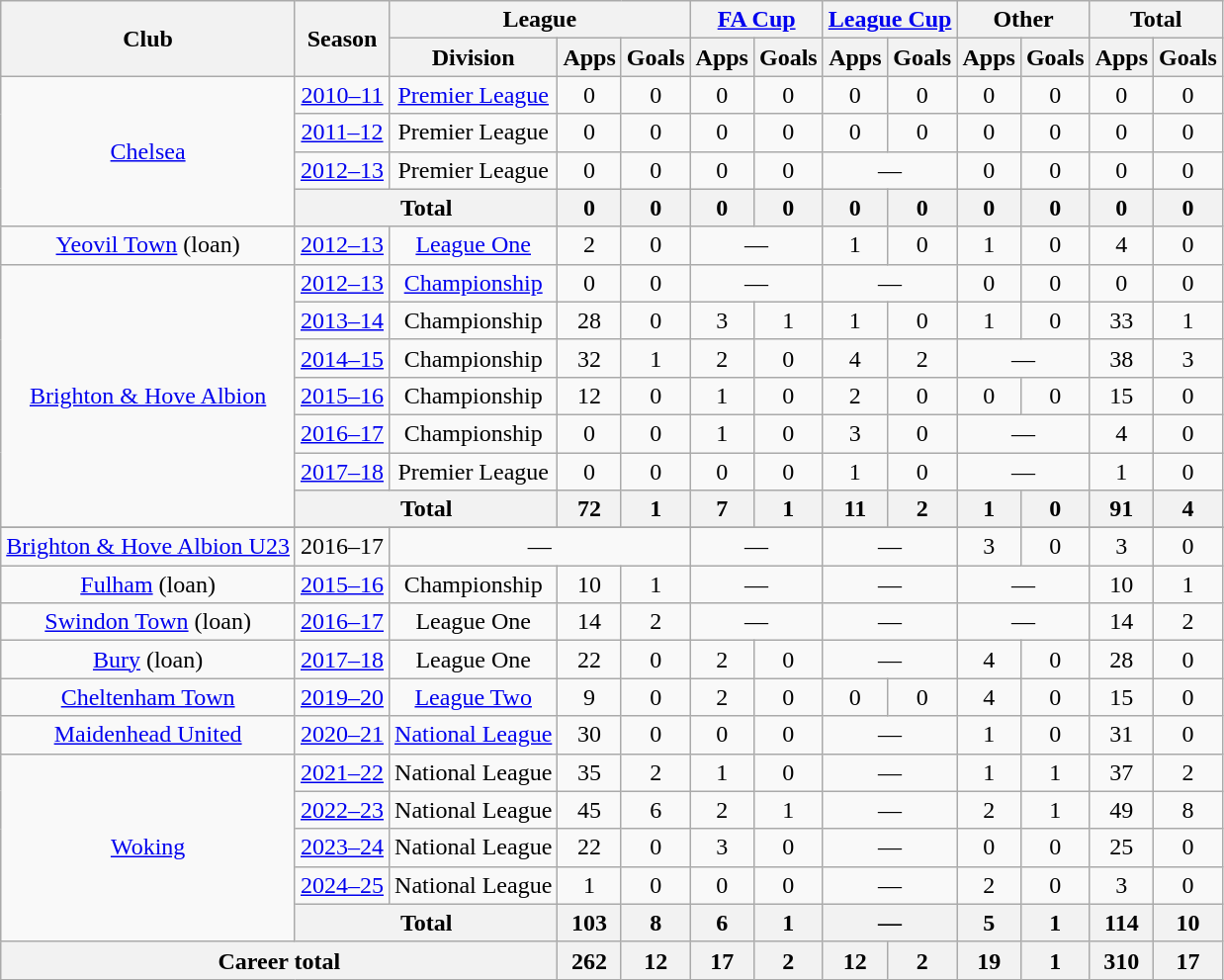<table class=wikitable style="text-align:center">
<tr>
<th rowspan=2>Club</th>
<th rowspan=2>Season</th>
<th colspan=3>League</th>
<th colspan=2><a href='#'>FA Cup</a></th>
<th colspan=2><a href='#'>League Cup</a></th>
<th colspan=2>Other</th>
<th colspan=2>Total</th>
</tr>
<tr>
<th>Division</th>
<th>Apps</th>
<th>Goals</th>
<th>Apps</th>
<th>Goals</th>
<th>Apps</th>
<th>Goals</th>
<th>Apps</th>
<th>Goals</th>
<th>Apps</th>
<th>Goals</th>
</tr>
<tr>
<td rowspan=4><a href='#'>Chelsea</a></td>
<td><a href='#'>2010–11</a></td>
<td><a href='#'>Premier League</a></td>
<td>0</td>
<td>0</td>
<td>0</td>
<td>0</td>
<td>0</td>
<td>0</td>
<td>0</td>
<td>0</td>
<td>0</td>
<td>0</td>
</tr>
<tr>
<td><a href='#'>2011–12</a></td>
<td>Premier League</td>
<td>0</td>
<td>0</td>
<td>0</td>
<td>0</td>
<td>0</td>
<td>0</td>
<td>0</td>
<td>0</td>
<td>0</td>
<td>0</td>
</tr>
<tr>
<td><a href='#'>2012–13</a></td>
<td>Premier League</td>
<td>0</td>
<td>0</td>
<td>0</td>
<td>0</td>
<td colspan=2>—</td>
<td>0</td>
<td>0</td>
<td>0</td>
<td>0</td>
</tr>
<tr>
<th colspan=2>Total</th>
<th>0</th>
<th>0</th>
<th>0</th>
<th>0</th>
<th>0</th>
<th>0</th>
<th>0</th>
<th>0</th>
<th>0</th>
<th>0</th>
</tr>
<tr>
<td><a href='#'>Yeovil Town</a> (loan)</td>
<td><a href='#'>2012–13</a></td>
<td><a href='#'>League One</a></td>
<td>2</td>
<td>0</td>
<td colspan=2>—</td>
<td>1</td>
<td>0</td>
<td>1</td>
<td>0</td>
<td>4</td>
<td>0</td>
</tr>
<tr>
<td rowspan=7><a href='#'>Brighton & Hove Albion</a></td>
<td><a href='#'>2012–13</a></td>
<td><a href='#'>Championship</a></td>
<td>0</td>
<td>0</td>
<td colspan=2>—</td>
<td colspan=2>—</td>
<td>0</td>
<td>0</td>
<td>0</td>
<td>0</td>
</tr>
<tr>
<td><a href='#'>2013–14</a></td>
<td>Championship</td>
<td>28</td>
<td>0</td>
<td>3</td>
<td>1</td>
<td>1</td>
<td>0</td>
<td>1</td>
<td>0</td>
<td>33</td>
<td>1</td>
</tr>
<tr>
<td><a href='#'>2014–15</a></td>
<td>Championship</td>
<td>32</td>
<td>1</td>
<td>2</td>
<td>0</td>
<td>4</td>
<td>2</td>
<td colspan=2>—</td>
<td>38</td>
<td>3</td>
</tr>
<tr>
<td><a href='#'>2015–16</a></td>
<td>Championship</td>
<td>12</td>
<td>0</td>
<td>1</td>
<td>0</td>
<td>2</td>
<td>0</td>
<td>0</td>
<td>0</td>
<td>15</td>
<td>0</td>
</tr>
<tr>
<td><a href='#'>2016–17</a></td>
<td>Championship</td>
<td>0</td>
<td>0</td>
<td>1</td>
<td>0</td>
<td>3</td>
<td>0</td>
<td colspan=2>—</td>
<td>4</td>
<td>0</td>
</tr>
<tr>
<td><a href='#'>2017–18</a></td>
<td>Premier League</td>
<td>0</td>
<td>0</td>
<td>0</td>
<td>0</td>
<td>1</td>
<td>0</td>
<td colspan=2>—</td>
<td>1</td>
<td>0</td>
</tr>
<tr>
<th colspan="2">Total</th>
<th>72</th>
<th>1</th>
<th>7</th>
<th>1</th>
<th>11</th>
<th>2</th>
<th>1</th>
<th>0</th>
<th>91</th>
<th>4</th>
</tr>
<tr>
</tr>
<tr>
<td><a href='#'>Brighton & Hove Albion U23</a></td>
<td>2016–17</td>
<td colspan=3>—</td>
<td colspan=2>—</td>
<td colspan=2>—</td>
<td>3</td>
<td>0</td>
<td>3</td>
<td>0</td>
</tr>
<tr>
<td><a href='#'>Fulham</a> (loan)</td>
<td><a href='#'>2015–16</a></td>
<td>Championship</td>
<td>10</td>
<td>1</td>
<td colspan=2>—</td>
<td colspan=2>—</td>
<td colspan=2>—</td>
<td>10</td>
<td>1</td>
</tr>
<tr>
<td><a href='#'>Swindon Town</a> (loan)</td>
<td><a href='#'>2016–17</a></td>
<td>League One</td>
<td>14</td>
<td>2</td>
<td colspan=2>—</td>
<td colspan=2>—</td>
<td colspan=2>—</td>
<td>14</td>
<td>2</td>
</tr>
<tr>
<td><a href='#'>Bury</a> (loan)</td>
<td><a href='#'>2017–18</a></td>
<td>League One</td>
<td>22</td>
<td>0</td>
<td>2</td>
<td>0</td>
<td colspan=2>—</td>
<td>4</td>
<td>0</td>
<td>28</td>
<td>0</td>
</tr>
<tr>
<td><a href='#'>Cheltenham Town</a></td>
<td><a href='#'>2019–20</a></td>
<td><a href='#'>League Two</a></td>
<td>9</td>
<td>0</td>
<td>2</td>
<td>0</td>
<td>0</td>
<td>0</td>
<td>4</td>
<td>0</td>
<td>15</td>
<td>0</td>
</tr>
<tr>
<td><a href='#'>Maidenhead United</a></td>
<td><a href='#'>2020–21</a></td>
<td><a href='#'>National League</a></td>
<td>30</td>
<td>0</td>
<td>0</td>
<td>0</td>
<td colspan=2>—</td>
<td>1</td>
<td>0</td>
<td>31</td>
<td>0</td>
</tr>
<tr>
<td rowspan=5><a href='#'>Woking</a></td>
<td><a href='#'>2021–22</a></td>
<td>National League</td>
<td>35</td>
<td>2</td>
<td>1</td>
<td>0</td>
<td colspan=2>—</td>
<td>1</td>
<td>1</td>
<td>37</td>
<td>2</td>
</tr>
<tr>
<td><a href='#'>2022–23</a></td>
<td>National League</td>
<td>45</td>
<td>6</td>
<td>2</td>
<td>1</td>
<td colspan=2>—</td>
<td>2</td>
<td>1</td>
<td>49</td>
<td>8</td>
</tr>
<tr>
<td><a href='#'>2023–24</a></td>
<td>National League</td>
<td>22</td>
<td>0</td>
<td>3</td>
<td>0</td>
<td colspan=2>—</td>
<td>0</td>
<td>0</td>
<td>25</td>
<td>0</td>
</tr>
<tr>
<td><a href='#'>2024–25</a></td>
<td>National League</td>
<td>1</td>
<td>0</td>
<td>0</td>
<td>0</td>
<td colspan=2>—</td>
<td>2</td>
<td>0</td>
<td>3</td>
<td>0</td>
</tr>
<tr>
<th colspan="2">Total</th>
<th>103</th>
<th>8</th>
<th>6</th>
<th>1</th>
<th colspan=2>—</th>
<th>5</th>
<th>1</th>
<th>114</th>
<th>10</th>
</tr>
<tr>
<th colspan=3>Career total</th>
<th>262</th>
<th>12</th>
<th>17</th>
<th>2</th>
<th>12</th>
<th>2</th>
<th>19</th>
<th>1</th>
<th>310</th>
<th>17</th>
</tr>
</table>
